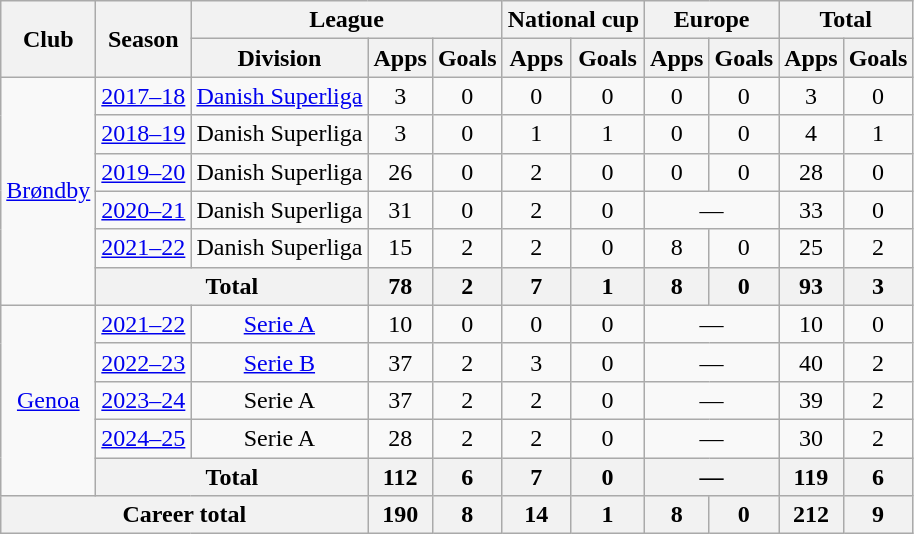<table class="wikitable" style="text-align:center">
<tr>
<th rowspan="2">Club</th>
<th rowspan="2">Season</th>
<th colspan="3">League</th>
<th colspan="2">National cup</th>
<th colspan="2">Europe</th>
<th colspan="3">Total</th>
</tr>
<tr>
<th>Division</th>
<th>Apps</th>
<th>Goals</th>
<th>Apps</th>
<th>Goals</th>
<th>Apps</th>
<th>Goals</th>
<th>Apps</th>
<th>Goals</th>
</tr>
<tr>
<td rowspan="6"><a href='#'>Brøndby</a></td>
<td><a href='#'>2017–18</a></td>
<td><a href='#'>Danish Superliga</a></td>
<td>3</td>
<td>0</td>
<td>0</td>
<td>0</td>
<td>0</td>
<td>0</td>
<td>3</td>
<td>0</td>
</tr>
<tr>
<td><a href='#'>2018–19</a></td>
<td>Danish Superliga</td>
<td>3</td>
<td>0</td>
<td>1</td>
<td>1</td>
<td>0</td>
<td>0</td>
<td>4</td>
<td>1</td>
</tr>
<tr>
<td><a href='#'>2019–20</a></td>
<td>Danish Superliga</td>
<td>26</td>
<td>0</td>
<td>2</td>
<td>0</td>
<td>0</td>
<td>0</td>
<td>28</td>
<td>0</td>
</tr>
<tr>
<td><a href='#'>2020–21</a></td>
<td>Danish Superliga</td>
<td>31</td>
<td>0</td>
<td>2</td>
<td>0</td>
<td colspan="2">—</td>
<td>33</td>
<td>0</td>
</tr>
<tr>
<td><a href='#'>2021–22</a></td>
<td>Danish Superliga</td>
<td>15</td>
<td>2</td>
<td>2</td>
<td>0</td>
<td>8</td>
<td>0</td>
<td>25</td>
<td>2</td>
</tr>
<tr>
<th colspan="2">Total</th>
<th>78</th>
<th>2</th>
<th>7</th>
<th>1</th>
<th>8</th>
<th>0</th>
<th>93</th>
<th>3</th>
</tr>
<tr>
<td rowspan="5"><a href='#'>Genoa</a></td>
<td><a href='#'>2021–22</a></td>
<td><a href='#'>Serie A</a></td>
<td>10</td>
<td>0</td>
<td>0</td>
<td>0</td>
<td colspan="2">—</td>
<td>10</td>
<td>0</td>
</tr>
<tr>
<td><a href='#'>2022–23</a></td>
<td><a href='#'>Serie B</a></td>
<td>37</td>
<td>2</td>
<td>3</td>
<td>0</td>
<td colspan="2">—</td>
<td>40</td>
<td>2</td>
</tr>
<tr>
<td><a href='#'>2023–24</a></td>
<td>Serie A</td>
<td>37</td>
<td>2</td>
<td>2</td>
<td>0</td>
<td colspan="2">—</td>
<td>39</td>
<td>2</td>
</tr>
<tr>
<td><a href='#'>2024–25</a></td>
<td>Serie A</td>
<td>28</td>
<td>2</td>
<td>2</td>
<td>0</td>
<td colspan="2">—</td>
<td>30</td>
<td>2</td>
</tr>
<tr>
<th colspan="2">Total</th>
<th>112</th>
<th>6</th>
<th>7</th>
<th>0</th>
<th colspan="2">—</th>
<th>119</th>
<th>6</th>
</tr>
<tr>
<th colspan="3">Career total</th>
<th>190</th>
<th>8</th>
<th>14</th>
<th>1</th>
<th>8</th>
<th>0</th>
<th>212</th>
<th>9</th>
</tr>
</table>
